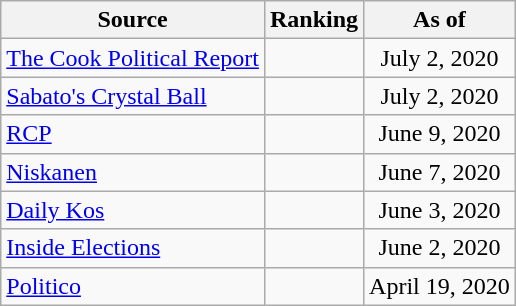<table class="wikitable" style="text-align:center">
<tr>
<th>Source</th>
<th>Ranking</th>
<th>As of</th>
</tr>
<tr>
<td align=left><a href='#'>The Cook Political Report</a></td>
<td></td>
<td>July 2, 2020</td>
</tr>
<tr>
<td align=left><a href='#'>Sabato's Crystal Ball</a></td>
<td></td>
<td>July 2, 2020</td>
</tr>
<tr>
<td align="left"><a href='#'>RCP</a></td>
<td></td>
<td>June 9, 2020</td>
</tr>
<tr>
<td align="left"><a href='#'>Niskanen</a></td>
<td></td>
<td>June 7, 2020</td>
</tr>
<tr>
<td align="left"><a href='#'>Daily Kos</a></td>
<td></td>
<td>June 3, 2020</td>
</tr>
<tr>
<td align=left><a href='#'>Inside Elections</a></td>
<td></td>
<td>June 2, 2020</td>
</tr>
<tr>
<td align="left"><a href='#'>Politico</a></td>
<td></td>
<td>April 19, 2020</td>
</tr>
</table>
